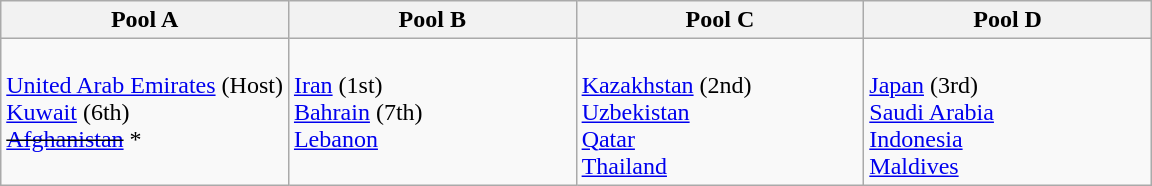<table class="wikitable">
<tr>
<th width=25%>Pool A</th>
<th width=25%>Pool B</th>
<th width=25%>Pool C</th>
<th width=25%>Pool D</th>
</tr>
<tr>
<td valign=top><br> <a href='#'>United Arab Emirates</a> (Host)<br>
 <a href='#'>Kuwait</a> (6th)<br>
<s> <a href='#'>Afghanistan</a></s> *</td>
<td valign=top><br> <a href='#'>Iran</a> (1st)<br>
 <a href='#'>Bahrain</a> (7th)<br>
 <a href='#'>Lebanon</a></td>
<td><br> <a href='#'>Kazakhstan</a> (2nd)<br>
 <a href='#'>Uzbekistan</a><br>
 <a href='#'>Qatar</a><br>
 <a href='#'>Thailand</a><br></td>
<td><br> <a href='#'>Japan</a> (3rd)<br>
 <a href='#'>Saudi Arabia</a><br>
 <a href='#'>Indonesia</a><br>
 <a href='#'>Maldives</a></td>
</tr>
</table>
